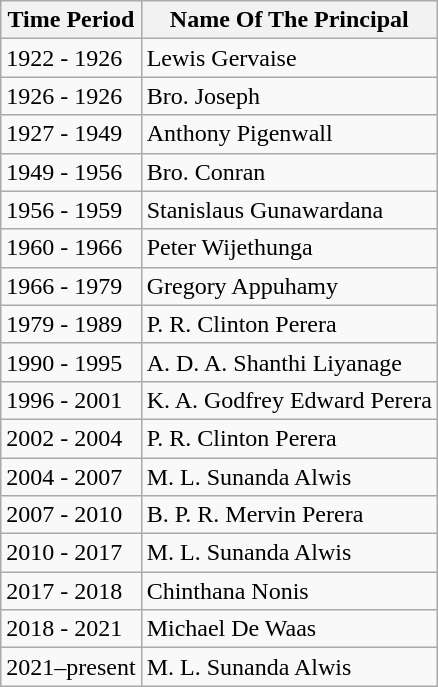<table class="wikitable">
<tr>
<th>Time Period</th>
<th>Name Of The Principal</th>
</tr>
<tr>
<td>1922 - 1926</td>
<td>Lewis Gervaise</td>
</tr>
<tr>
<td>1926 - 1926</td>
<td>Bro. Joseph</td>
</tr>
<tr>
<td>1927 - 1949</td>
<td>Anthony Pigenwall</td>
</tr>
<tr>
<td>1949 - 1956</td>
<td>Bro. Conran</td>
</tr>
<tr>
<td>1956 - 1959</td>
<td>Stanislaus Gunawardana</td>
</tr>
<tr>
<td>1960 - 1966</td>
<td>Peter Wijethunga</td>
</tr>
<tr>
<td>1966 - 1979</td>
<td>Gregory Appuhamy</td>
</tr>
<tr>
<td>1979 - 1989</td>
<td>P. R. Clinton Perera</td>
</tr>
<tr>
<td>1990 - 1995</td>
<td>A. D. A. Shanthi Liyanage</td>
</tr>
<tr>
<td>1996 - 2001</td>
<td>K. A. Godfrey Edward Perera</td>
</tr>
<tr>
<td>2002 - 2004</td>
<td>P. R. Clinton Perera</td>
</tr>
<tr>
<td>2004 - 2007</td>
<td>M. L. Sunanda Alwis</td>
</tr>
<tr>
<td>2007 - 2010</td>
<td>B. P. R. Mervin Perera</td>
</tr>
<tr>
<td>2010 - 2017</td>
<td>M. L. Sunanda Alwis</td>
</tr>
<tr>
<td>2017 - 2018</td>
<td>Chinthana Nonis</td>
</tr>
<tr>
<td>2018 - 2021</td>
<td>Michael De Waas</td>
</tr>
<tr>
<td>2021–present</td>
<td>M. L. Sunanda Alwis</td>
</tr>
</table>
